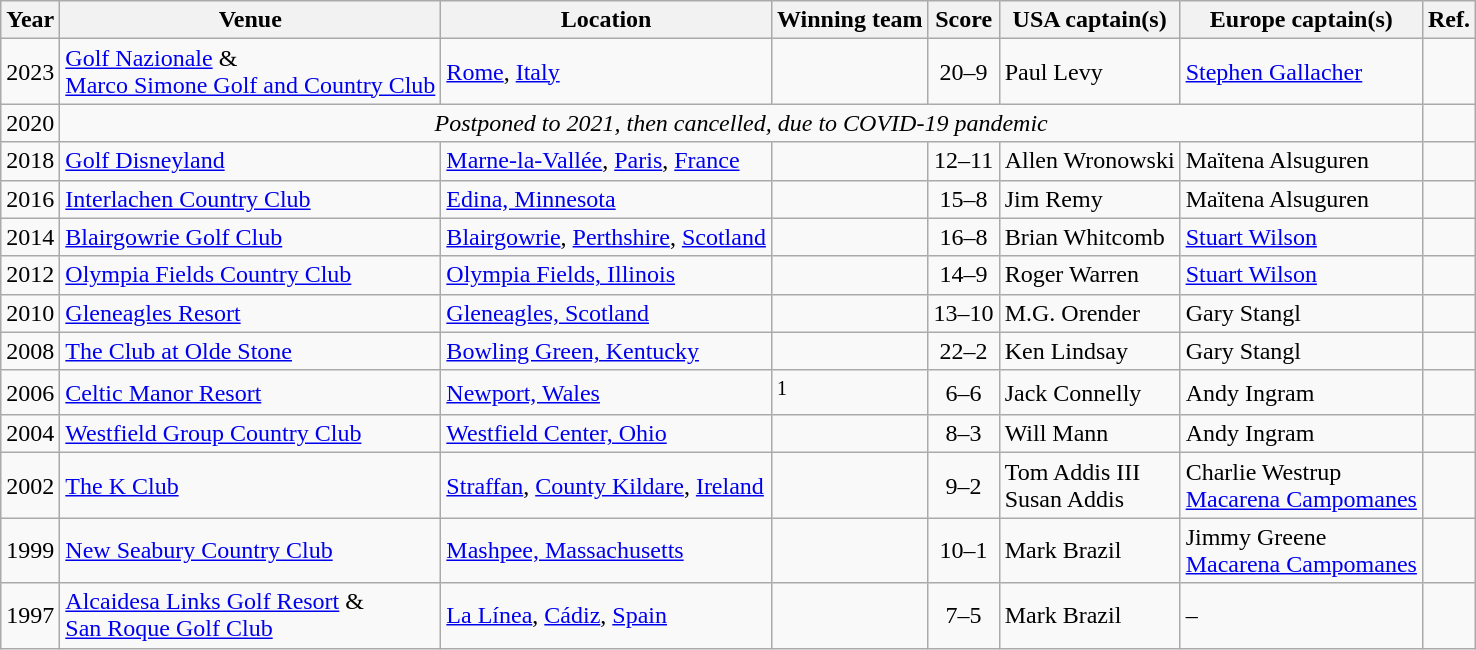<table class="wikitable">
<tr>
<th>Year</th>
<th>Venue</th>
<th>Location</th>
<th>Winning team</th>
<th>Score</th>
<th>USA captain(s)</th>
<th>Europe captain(s)</th>
<th>Ref.</th>
</tr>
<tr>
<td>2023</td>
<td><a href='#'>Golf Nazionale</a> &<br> <a href='#'>Marco Simone Golf and Country Club</a></td>
<td><a href='#'>Rome</a>, <a href='#'>Italy</a></td>
<td></td>
<td align="center">20–9</td>
<td>Paul Levy</td>
<td> <a href='#'>Stephen Gallacher</a></td>
<td></td>
</tr>
<tr>
<td>2020</td>
<td colspan=6 align="center"><em>Postponed to 2021, then cancelled, due to COVID-19 pandemic</em></td>
<td></td>
</tr>
<tr>
<td>2018</td>
<td><a href='#'>Golf Disneyland</a></td>
<td><a href='#'>Marne-la-Vallée</a>, <a href='#'>Paris</a>, <a href='#'>France</a></td>
<td></td>
<td align="center">12–11</td>
<td>Allen Wronowski</td>
<td> Maïtena Alsuguren</td>
<td></td>
</tr>
<tr>
<td>2016</td>
<td><a href='#'>Interlachen Country Club</a></td>
<td><a href='#'>Edina, Minnesota</a></td>
<td></td>
<td align="center">15–8</td>
<td>Jim Remy</td>
<td> Maïtena Alsuguren</td>
<td></td>
</tr>
<tr>
<td>2014</td>
<td><a href='#'>Blairgowrie Golf Club</a></td>
<td><a href='#'>Blairgowrie</a>, <a href='#'>Perthshire</a>, <a href='#'>Scotland</a></td>
<td></td>
<td align="center">16–8</td>
<td>Brian Whitcomb</td>
<td> <a href='#'>Stuart Wilson</a></td>
<td></td>
</tr>
<tr>
<td>2012</td>
<td><a href='#'>Olympia Fields Country Club</a></td>
<td><a href='#'>Olympia Fields, Illinois</a></td>
<td></td>
<td align="center">14–9</td>
<td>Roger Warren</td>
<td> <a href='#'>Stuart Wilson</a></td>
<td></td>
</tr>
<tr>
<td>2010</td>
<td><a href='#'>Gleneagles Resort</a></td>
<td><a href='#'>Gleneagles, Scotland</a></td>
<td></td>
<td align="center">13–10</td>
<td>M.G. Orender</td>
<td> Gary Stangl</td>
<td></td>
</tr>
<tr>
<td>2008</td>
<td><a href='#'>The Club at Olde Stone</a></td>
<td><a href='#'>Bowling Green, Kentucky</a></td>
<td></td>
<td align="center">22–2</td>
<td>Ken Lindsay</td>
<td> Gary Stangl</td>
<td></td>
</tr>
<tr>
<td>2006</td>
<td><a href='#'>Celtic Manor Resort</a></td>
<td><a href='#'>Newport, Wales</a></td>
<td><sup>1</sup></td>
<td align="center">6–6</td>
<td>Jack Connelly</td>
<td> Andy Ingram</td>
<td></td>
</tr>
<tr>
<td>2004</td>
<td><a href='#'>Westfield Group Country Club</a></td>
<td><a href='#'>Westfield Center, Ohio</a></td>
<td></td>
<td align="center">8–3</td>
<td>Will Mann</td>
<td> Andy Ingram</td>
<td></td>
</tr>
<tr>
<td>2002</td>
<td><a href='#'>The K Club</a></td>
<td><a href='#'>Straffan</a>, <a href='#'>County Kildare</a>, <a href='#'>Ireland</a></td>
<td></td>
<td align="center">9–2</td>
<td>Tom Addis III<br>Susan Addis</td>
<td> Charlie Westrup<br> <a href='#'>Macarena Campomanes</a></td>
<td></td>
</tr>
<tr>
<td>1999</td>
<td><a href='#'>New Seabury Country Club</a></td>
<td><a href='#'>Mashpee, Massachusetts</a></td>
<td></td>
<td align="center">10–1</td>
<td>Mark Brazil</td>
<td> Jimmy Greene<br> <a href='#'>Macarena Campomanes</a></td>
<td></td>
</tr>
<tr>
<td>1997</td>
<td><a href='#'>Alcaidesa Links Golf Resort</a> &<br><a href='#'>San Roque Golf Club</a></td>
<td><a href='#'>La Línea</a>, <a href='#'>Cádiz</a>, <a href='#'>Spain</a></td>
<td></td>
<td align="center">7–5</td>
<td>Mark Brazil</td>
<td>–</td>
<td></td>
</tr>
</table>
